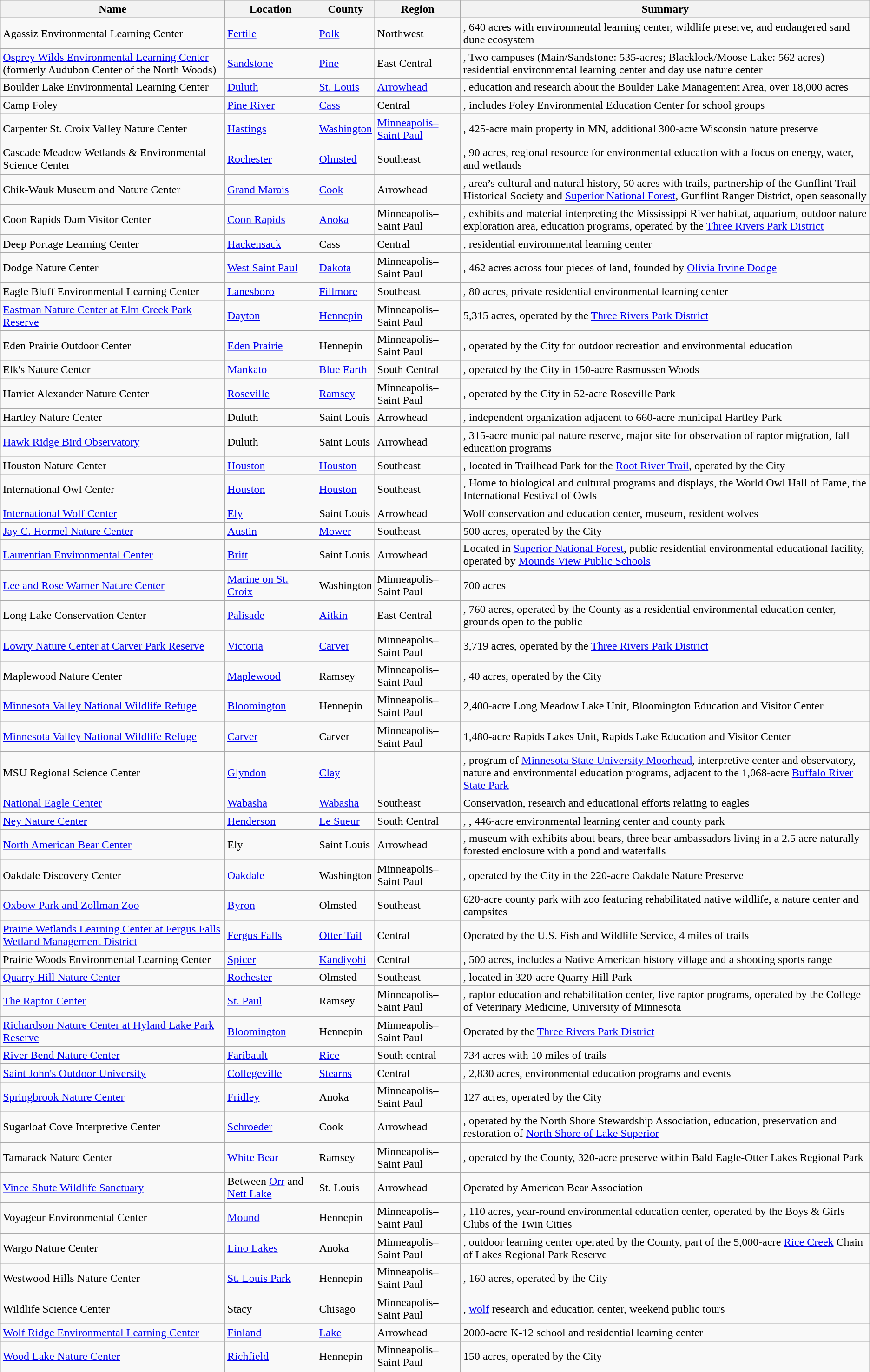<table class="wikitable sortable">
<tr>
<th>Name</th>
<th>Location</th>
<th>County</th>
<th>Region</th>
<th>Summary</th>
</tr>
<tr>
<td>Agassiz Environmental Learning Center</td>
<td><a href='#'>Fertile</a></td>
<td><a href='#'>Polk</a></td>
<td>Northwest</td>
<td>, 640 acres with environmental learning center, wildlife preserve, and endangered sand dune ecosystem</td>
</tr>
<tr>
<td><a href='#'>Osprey Wilds Environmental Learning Center</a> (formerly Audubon Center of the North Woods)</td>
<td><a href='#'>Sandstone</a></td>
<td><a href='#'>Pine</a></td>
<td>East Central</td>
<td>, Two campuses (Main/Sandstone: 535-acres; Blacklock/Moose Lake: 562 acres) residential environmental learning center and day use nature center</td>
</tr>
<tr>
<td>Boulder Lake Environmental Learning Center</td>
<td><a href='#'>Duluth</a></td>
<td><a href='#'>St. Louis</a></td>
<td><a href='#'>Arrowhead</a></td>
<td>, education and research about the Boulder Lake Management Area, over 18,000 acres</td>
</tr>
<tr>
<td>Camp Foley</td>
<td><a href='#'>Pine River</a></td>
<td><a href='#'>Cass</a></td>
<td>Central</td>
<td>, includes Foley Environmental Education Center for school groups</td>
</tr>
<tr>
<td>Carpenter St. Croix Valley Nature Center</td>
<td><a href='#'>Hastings</a></td>
<td><a href='#'>Washington</a></td>
<td><a href='#'>Minneapolis–Saint Paul</a></td>
<td>, 425-acre main property in MN, additional 300-acre Wisconsin nature preserve</td>
</tr>
<tr>
<td>Cascade Meadow Wetlands & Environmental Science Center</td>
<td><a href='#'>Rochester</a></td>
<td><a href='#'>Olmsted</a></td>
<td>Southeast</td>
<td>, 90 acres, regional resource for environmental education with a focus on energy, water, and wetlands</td>
</tr>
<tr>
<td>Chik-Wauk Museum and Nature Center</td>
<td><a href='#'>Grand Marais</a></td>
<td><a href='#'>Cook</a></td>
<td>Arrowhead</td>
<td>, area’s cultural and natural history, 50 acres with trails, partnership of the Gunflint Trail Historical Society and <a href='#'>Superior National Forest</a>, Gunflint Ranger District, open seasonally</td>
</tr>
<tr>
<td>Coon Rapids Dam Visitor Center</td>
<td><a href='#'>Coon Rapids</a></td>
<td><a href='#'>Anoka</a></td>
<td>Minneapolis–Saint Paul</td>
<td>, exhibits and material interpreting the Mississippi River habitat, aquarium, outdoor nature exploration area, education programs, operated by the <a href='#'>Three Rivers Park District</a></td>
</tr>
<tr>
<td>Deep Portage Learning Center</td>
<td><a href='#'>Hackensack</a></td>
<td>Cass</td>
<td>Central</td>
<td>, residential environmental learning center</td>
</tr>
<tr>
<td>Dodge Nature Center</td>
<td><a href='#'>West Saint Paul</a></td>
<td><a href='#'>Dakota</a></td>
<td>Minneapolis–Saint Paul</td>
<td>, 462 acres across four pieces of land, founded by <a href='#'>Olivia Irvine Dodge</a></td>
</tr>
<tr>
<td>Eagle Bluff Environmental Learning Center</td>
<td><a href='#'>Lanesboro</a></td>
<td><a href='#'>Fillmore</a></td>
<td>Southeast</td>
<td>, 80 acres, private residential environmental learning center</td>
</tr>
<tr>
<td><a href='#'>Eastman Nature Center at Elm Creek Park Reserve</a></td>
<td><a href='#'>Dayton</a></td>
<td><a href='#'>Hennepin</a></td>
<td>Minneapolis–Saint Paul</td>
<td>5,315 acres, operated by the <a href='#'>Three Rivers Park District</a></td>
</tr>
<tr>
<td>Eden Prairie Outdoor Center</td>
<td><a href='#'>Eden Prairie</a></td>
<td>Hennepin</td>
<td>Minneapolis–Saint Paul</td>
<td>, operated by the City for outdoor recreation and environmental education</td>
</tr>
<tr>
<td>Elk's Nature Center</td>
<td><a href='#'>Mankato</a></td>
<td><a href='#'>Blue Earth</a></td>
<td>South Central</td>
<td>, operated by the City in 150-acre Rasmussen Woods</td>
</tr>
<tr>
<td>Harriet Alexander Nature Center</td>
<td><a href='#'>Roseville</a></td>
<td><a href='#'>Ramsey</a></td>
<td>Minneapolis–Saint Paul</td>
<td>, operated by the City in 52-acre Roseville Park</td>
</tr>
<tr>
<td>Hartley Nature Center</td>
<td>Duluth</td>
<td>Saint Louis</td>
<td>Arrowhead</td>
<td>, independent organization adjacent to 660-acre municipal Hartley Park</td>
</tr>
<tr>
<td><a href='#'>Hawk Ridge Bird Observatory</a></td>
<td>Duluth</td>
<td>Saint Louis</td>
<td>Arrowhead</td>
<td>, 315-acre municipal nature reserve, major site for observation of raptor migration, fall education programs</td>
</tr>
<tr>
<td>Houston Nature Center</td>
<td><a href='#'>Houston</a></td>
<td><a href='#'>Houston</a></td>
<td>Southeast</td>
<td>, located in Trailhead Park for the <a href='#'>Root River Trail</a>, operated by the City</td>
</tr>
<tr>
<td>International Owl Center</td>
<td><a href='#'>Houston</a></td>
<td><a href='#'>Houston</a></td>
<td>Southeast</td>
<td>, Home to biological and cultural programs and displays, the World Owl Hall of Fame, the International Festival of Owls</td>
</tr>
<tr>
<td><a href='#'>International Wolf Center</a></td>
<td><a href='#'>Ely</a></td>
<td>Saint Louis</td>
<td>Arrowhead</td>
<td>Wolf conservation and education center, museum, resident wolves</td>
</tr>
<tr>
<td><a href='#'>Jay C. Hormel Nature Center</a></td>
<td><a href='#'>Austin</a></td>
<td><a href='#'>Mower</a></td>
<td>Southeast</td>
<td>500 acres, operated by the City</td>
</tr>
<tr>
<td><a href='#'>Laurentian Environmental Center</a></td>
<td><a href='#'>Britt</a></td>
<td>Saint Louis</td>
<td>Arrowhead</td>
<td>Located in <a href='#'>Superior National Forest</a>, public residential environmental educational facility, operated by <a href='#'>Mounds View Public Schools</a></td>
</tr>
<tr>
<td><a href='#'>Lee and Rose Warner Nature Center</a></td>
<td><a href='#'>Marine on St. Croix</a></td>
<td>Washington</td>
<td>Minneapolis–Saint Paul</td>
<td>700 acres</td>
</tr>
<tr>
<td>Long Lake Conservation Center</td>
<td><a href='#'>Palisade</a></td>
<td><a href='#'>Aitkin</a></td>
<td>East Central</td>
<td>, 760 acres, operated by the County as a residential environmental education center, grounds open to the public</td>
</tr>
<tr>
<td><a href='#'>Lowry Nature Center at Carver Park Reserve</a></td>
<td><a href='#'>Victoria</a></td>
<td><a href='#'>Carver</a></td>
<td>Minneapolis–Saint Paul</td>
<td>3,719 acres, operated by the <a href='#'>Three Rivers Park District</a></td>
</tr>
<tr>
<td>Maplewood Nature Center</td>
<td><a href='#'>Maplewood</a></td>
<td>Ramsey</td>
<td>Minneapolis–Saint Paul</td>
<td>, 40 acres, operated by the City</td>
</tr>
<tr>
<td><a href='#'>Minnesota Valley National Wildlife Refuge</a></td>
<td><a href='#'>Bloomington</a></td>
<td>Hennepin</td>
<td>Minneapolis–Saint Paul</td>
<td>2,400-acre Long Meadow Lake Unit, Bloomington Education and Visitor Center</td>
</tr>
<tr>
<td><a href='#'>Minnesota Valley National Wildlife Refuge</a></td>
<td><a href='#'>Carver</a></td>
<td>Carver</td>
<td>Minneapolis–Saint Paul</td>
<td>1,480-acre Rapids Lakes Unit, Rapids Lake Education and Visitor Center</td>
</tr>
<tr>
<td>MSU Regional Science Center</td>
<td><a href='#'>Glyndon</a></td>
<td><a href='#'>Clay</a></td>
<td></td>
<td>, program of <a href='#'>Minnesota State University Moorhead</a>, interpretive center and observatory, nature and environmental education programs, adjacent to the 1,068-acre <a href='#'>Buffalo River State Park</a></td>
</tr>
<tr>
<td><a href='#'>National Eagle Center</a></td>
<td><a href='#'>Wabasha</a></td>
<td><a href='#'>Wabasha</a></td>
<td>Southeast</td>
<td>Conservation, research and educational efforts relating to eagles</td>
</tr>
<tr>
<td><a href='#'>Ney Nature Center</a></td>
<td><a href='#'>Henderson</a></td>
<td><a href='#'>Le Sueur</a></td>
<td>South Central</td>
<td>, , 446-acre environmental learning center and county park</td>
</tr>
<tr>
<td><a href='#'>North American Bear Center</a></td>
<td>Ely</td>
<td>Saint Louis</td>
<td>Arrowhead</td>
<td>, museum with exhibits about bears, three bear ambassadors living in a 2.5 acre naturally forested enclosure with a pond and waterfalls</td>
</tr>
<tr>
<td>Oakdale Discovery Center</td>
<td><a href='#'>Oakdale</a></td>
<td>Washington</td>
<td>Minneapolis–Saint Paul</td>
<td>, operated by the City in the 220-acre Oakdale Nature Preserve</td>
</tr>
<tr>
<td><a href='#'>Oxbow Park and Zollman Zoo</a></td>
<td><a href='#'>Byron</a></td>
<td>Olmsted</td>
<td>Southeast</td>
<td>620-acre county park with zoo featuring rehabilitated native wildlife, a nature center and campsites</td>
</tr>
<tr>
<td><a href='#'>Prairie Wetlands Learning Center at Fergus Falls Wetland Management District</a></td>
<td><a href='#'>Fergus Falls</a></td>
<td><a href='#'>Otter Tail</a></td>
<td>Central</td>
<td>Operated by the U.S. Fish and Wildlife Service, 4 miles of trails</td>
</tr>
<tr>
<td>Prairie Woods Environmental Learning Center</td>
<td><a href='#'>Spicer</a></td>
<td><a href='#'>Kandiyohi</a></td>
<td>Central</td>
<td>, 500 acres, includes a Native American history village and a shooting sports range</td>
</tr>
<tr>
<td><a href='#'>Quarry Hill Nature Center</a></td>
<td><a href='#'>Rochester</a></td>
<td>Olmsted</td>
<td>Southeast</td>
<td>, located in 320-acre Quarry Hill Park</td>
</tr>
<tr>
<td><a href='#'>The Raptor Center</a></td>
<td><a href='#'>St. Paul</a></td>
<td>Ramsey</td>
<td>Minneapolis–Saint Paul</td>
<td>, raptor education and rehabilitation center, live raptor programs, operated by the College of Veterinary Medicine, University of Minnesota</td>
</tr>
<tr>
<td><a href='#'>Richardson Nature Center at Hyland Lake Park Reserve</a></td>
<td><a href='#'>Bloomington</a></td>
<td>Hennepin</td>
<td>Minneapolis–Saint Paul</td>
<td>Operated by the <a href='#'>Three Rivers Park District</a></td>
</tr>
<tr>
<td><a href='#'>River Bend Nature Center</a></td>
<td><a href='#'>Faribault</a></td>
<td><a href='#'>Rice</a></td>
<td>South central</td>
<td>734 acres with 10 miles of trails</td>
</tr>
<tr>
<td><a href='#'>Saint John's Outdoor University</a></td>
<td><a href='#'>Collegeville</a></td>
<td><a href='#'>Stearns</a></td>
<td>Central</td>
<td>, 2,830 acres, environmental education programs and events</td>
</tr>
<tr>
<td><a href='#'>Springbrook Nature Center</a></td>
<td><a href='#'>Fridley</a></td>
<td>Anoka</td>
<td>Minneapolis–Saint Paul</td>
<td>127 acres, operated by the City</td>
</tr>
<tr>
<td>Sugarloaf Cove Interpretive Center</td>
<td><a href='#'>Schroeder</a></td>
<td>Cook</td>
<td>Arrowhead</td>
<td>, operated by the North Shore Stewardship Association, education, preservation and restoration of <a href='#'>North Shore of Lake Superior</a></td>
</tr>
<tr>
<td>Tamarack Nature Center</td>
<td><a href='#'>White Bear</a></td>
<td>Ramsey</td>
<td>Minneapolis–Saint Paul</td>
<td>, operated by the County, 320-acre preserve within Bald Eagle-Otter Lakes Regional Park</td>
</tr>
<tr>
<td><a href='#'>Vince Shute Wildlife Sanctuary</a></td>
<td>Between <a href='#'>Orr</a> and <a href='#'>Nett Lake</a></td>
<td>St. Louis</td>
<td>Arrowhead</td>
<td> Operated by American Bear Association</td>
</tr>
<tr>
<td>Voyageur Environmental Center</td>
<td><a href='#'>Mound</a></td>
<td>Hennepin</td>
<td>Minneapolis–Saint Paul</td>
<td>, 110 acres, year-round environmental education center, operated by the Boys & Girls Clubs of the Twin Cities</td>
</tr>
<tr>
<td>Wargo Nature Center</td>
<td><a href='#'>Lino Lakes</a></td>
<td>Anoka</td>
<td>Minneapolis–Saint Paul</td>
<td>, outdoor learning center operated by the County, part of the 5,000-acre <a href='#'>Rice Creek</a> Chain of Lakes Regional Park Reserve</td>
</tr>
<tr>
<td>Westwood Hills Nature Center</td>
<td><a href='#'>St. Louis Park</a></td>
<td>Hennepin</td>
<td>Minneapolis–Saint Paul</td>
<td>, 160 acres, operated by the City</td>
</tr>
<tr>
<td>Wildlife Science Center</td>
<td>Stacy</td>
<td>Chisago</td>
<td>Minneapolis–Saint Paul</td>
<td>, <a href='#'>wolf</a> research and education center, weekend public tours</td>
</tr>
<tr>
<td><a href='#'>Wolf Ridge Environmental Learning Center</a></td>
<td><a href='#'>Finland</a></td>
<td><a href='#'>Lake</a></td>
<td>Arrowhead</td>
<td>2000-acre K-12 school and residential learning center</td>
</tr>
<tr>
<td><a href='#'>Wood Lake Nature Center</a></td>
<td><a href='#'>Richfield</a></td>
<td>Hennepin</td>
<td>Minneapolis–Saint Paul</td>
<td>150 acres, operated by the City</td>
</tr>
<tr>
</tr>
</table>
